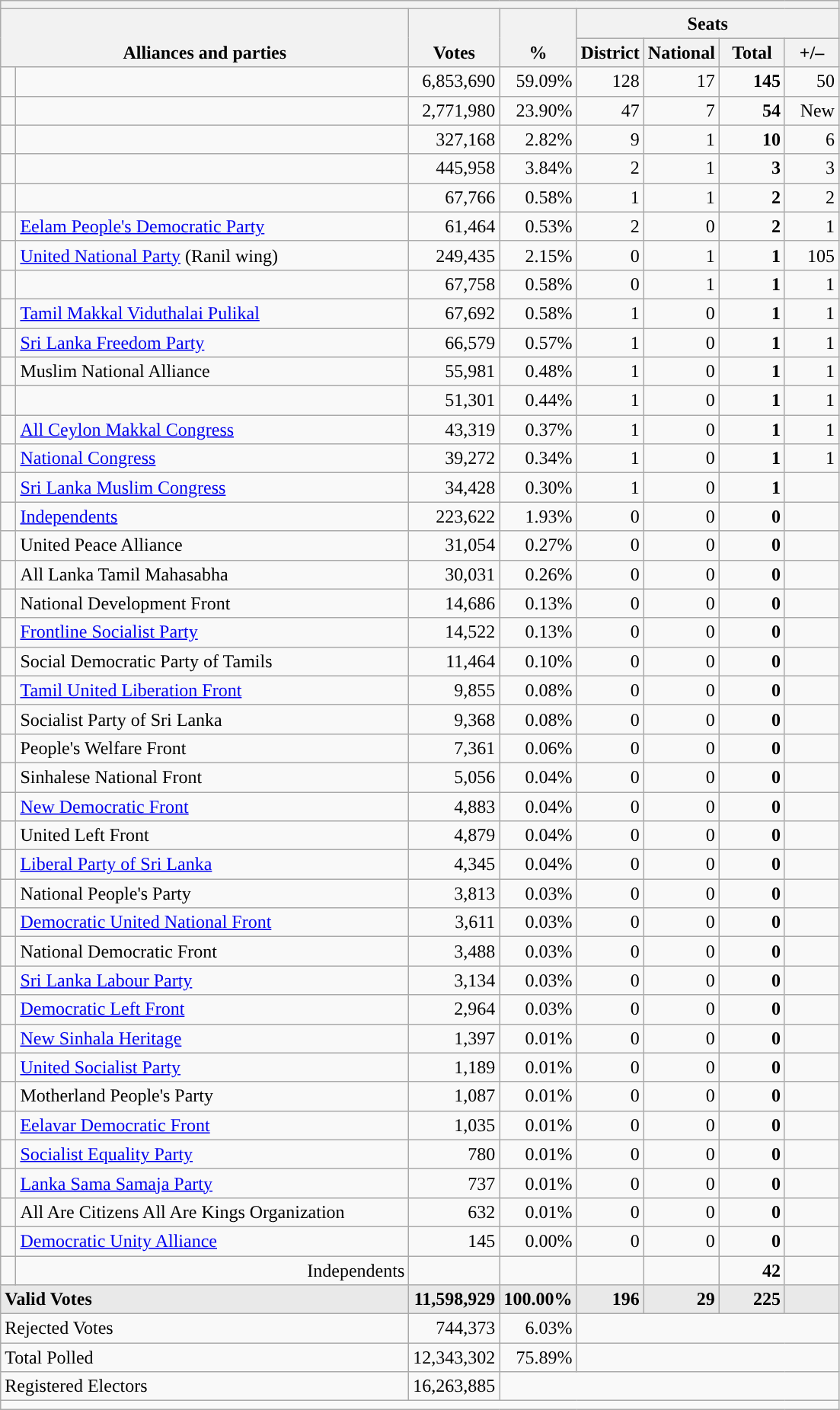<table class="wikitable" border="1" style="font-size:100%; text-align:right; border:0px; margin-top:-1px; margin-bottom:0;">
<tr>
<th colspan="8"></th>
</tr>
<tr>
<th valign=bottom rowspan=2 colspan=2 width="350">Alliances and parties</th>
<th valign=bottom rowspan=2 width="60">Votes</th>
<th valign=bottom rowspan=2 width="50">%</th>
<th valign=bottom colspan=4>Seats</th>
</tr>
<tr>
<th width="50">District</th>
<th width="50">National</th>
<th width="50">Total</th>
<th width="40">+/–</th>
</tr>
<tr style="vertical-align:top;">
<td style="background-color:"> </td>
<td></td>
<td>6,853,690</td>
<td>59.09%</td>
<td>128</td>
<td>17</td>
<td><strong>145</strong></td>
<td>50</td>
</tr>
<tr style="vertical-align:top;">
<td style="background-color:"> </td>
<td></td>
<td>2,771,980</td>
<td>23.90%</td>
<td>47</td>
<td>7</td>
<td><strong>54</strong></td>
<td>New</td>
</tr>
<tr style="vertical-align:top;">
<td style="background-color:"> </td>
<td></td>
<td>327,168</td>
<td>2.82%</td>
<td>9</td>
<td>1</td>
<td><strong>10</strong></td>
<td>6</td>
</tr>
<tr style="vertical-align:top;">
<td style="background-color:"> </td>
<td></td>
<td>445,958</td>
<td>3.84%</td>
<td>2</td>
<td>1</td>
<td><strong>3</strong></td>
<td>3</td>
</tr>
<tr style="vertical-align:top;">
<td style="background-color:"> </td>
<td></td>
<td>67,766</td>
<td>0.58%</td>
<td>1</td>
<td>1</td>
<td><strong>2</strong></td>
<td>2</td>
</tr>
<tr>
<td style="background-color:"> </td>
<td style="text-align:left;"><a href='#'>Eelam People's Democratic Party</a></td>
<td>61,464</td>
<td>0.53%</td>
<td>2</td>
<td>0</td>
<td><strong>2</strong></td>
<td>1</td>
</tr>
<tr>
<td style="background-color:"> </td>
<td style="text-align:left;"><a href='#'>United National Party</a> (Ranil wing)</td>
<td>249,435</td>
<td>2.15%</td>
<td>0</td>
<td>1</td>
<td><strong>1</strong></td>
<td>105</td>
</tr>
<tr style="vertical-align:top;">
<td></td>
<td></td>
<td>67,758</td>
<td>0.58%</td>
<td>0</td>
<td>1</td>
<td><strong>1</strong></td>
<td>1</td>
</tr>
<tr>
<td></td>
<td style="text-align:left;"><a href='#'>Tamil Makkal Viduthalai Pulikal</a></td>
<td>67,692</td>
<td>0.58%</td>
<td>1</td>
<td>0</td>
<td><strong>1</strong></td>
<td>1</td>
</tr>
<tr>
<td style="background-color:"> </td>
<td style="text-align:left;"><a href='#'>Sri Lanka Freedom Party</a></td>
<td>66,579</td>
<td>0.57%</td>
<td>1</td>
<td>0</td>
<td><strong>1</strong></td>
<td>1</td>
</tr>
<tr>
<td></td>
<td style="text-align:left;">Muslim National Alliance</td>
<td>55,981</td>
<td>0.48%</td>
<td>1</td>
<td>0</td>
<td><strong>1</strong></td>
<td>1</td>
</tr>
<tr style="vertical-align:top;">
<td style="background-color:"> </td>
<td></td>
<td>51,301</td>
<td>0.44%</td>
<td>1</td>
<td>0</td>
<td><strong>1</strong></td>
<td>1</td>
</tr>
<tr>
<td style="background-color:"> </td>
<td style="text-align:left;"><a href='#'>All Ceylon Makkal Congress</a></td>
<td>43,319</td>
<td>0.37%</td>
<td>1</td>
<td>0</td>
<td><strong>1</strong></td>
<td>1</td>
</tr>
<tr>
<td style="background-color:"> </td>
<td style="text-align:left;"><a href='#'>National Congress</a></td>
<td>39,272</td>
<td>0.34%</td>
<td>1</td>
<td>0</td>
<td><strong>1</strong></td>
<td>1</td>
</tr>
<tr>
<td style="background-color:"> </td>
<td style="text-align:left;"><a href='#'>Sri Lanka Muslim Congress</a></td>
<td>34,428</td>
<td>0.30%</td>
<td>1</td>
<td>0</td>
<td><strong>1</strong></td>
<td></td>
</tr>
<tr>
<td style="background-color:"> </td>
<td style="text-align:left;"><a href='#'>Independents</a></td>
<td>223,622</td>
<td>1.93%</td>
<td>0</td>
<td>0</td>
<td><strong>0</strong></td>
<td></td>
</tr>
<tr>
<td></td>
<td style="text-align:left;">United Peace Alliance</td>
<td>31,054</td>
<td>0.27%</td>
<td>0</td>
<td>0</td>
<td><strong>0</strong></td>
<td></td>
</tr>
<tr>
<td></td>
<td style="text-align:left;">All Lanka Tamil Mahasabha</td>
<td>30,031</td>
<td>0.26%</td>
<td>0</td>
<td>0</td>
<td><strong>0</strong></td>
<td></td>
</tr>
<tr>
<td></td>
<td style="text-align:left;">National Development Front</td>
<td>14,686</td>
<td>0.13%</td>
<td>0</td>
<td>0</td>
<td><strong>0</strong></td>
<td></td>
</tr>
<tr>
<td style="background-color:"> </td>
<td style="text-align:left;"><a href='#'>Frontline Socialist Party</a></td>
<td>14,522</td>
<td>0.13%</td>
<td>0</td>
<td>0</td>
<td><strong>0</strong></td>
<td></td>
</tr>
<tr>
<td></td>
<td style="text-align:left;">Social Democratic Party of Tamils</td>
<td>11,464</td>
<td>0.10%</td>
<td>0</td>
<td>0</td>
<td><strong>0</strong></td>
<td></td>
</tr>
<tr>
<td style="background-color:"> </td>
<td style="text-align:left;"><a href='#'>Tamil United Liberation Front</a></td>
<td>9,855</td>
<td>0.08%</td>
<td>0</td>
<td>0</td>
<td><strong>0</strong></td>
<td></td>
</tr>
<tr>
<td></td>
<td style="text-align:left;">Socialist Party of Sri Lanka</td>
<td>9,368</td>
<td>0.08%</td>
<td>0</td>
<td>0</td>
<td><strong>0</strong></td>
<td></td>
</tr>
<tr>
<td></td>
<td style="text-align:left;">People's Welfare Front</td>
<td>7,361</td>
<td>0.06%</td>
<td>0</td>
<td>0</td>
<td><strong>0</strong></td>
<td></td>
</tr>
<tr>
<td></td>
<td style="text-align:left;">Sinhalese National Front</td>
<td>5,056</td>
<td>0.04%</td>
<td>0</td>
<td>0</td>
<td><strong>0</strong></td>
<td></td>
</tr>
<tr>
<td style="background-color:"> </td>
<td style="text-align:left;"><a href='#'>New Democratic Front</a></td>
<td>4,883</td>
<td>0.04%</td>
<td>0</td>
<td>0</td>
<td><strong>0</strong></td>
<td></td>
</tr>
<tr>
<td></td>
<td style="text-align:left;">United Left Front</td>
<td>4,879</td>
<td>0.04%</td>
<td>0</td>
<td>0</td>
<td><strong>0</strong></td>
<td></td>
</tr>
<tr>
<td></td>
<td style="text-align:left;"><a href='#'>Liberal Party of Sri Lanka</a></td>
<td>4,345</td>
<td>0.04%</td>
<td>0</td>
<td>0</td>
<td><strong>0</strong></td>
<td></td>
</tr>
<tr>
<td></td>
<td style="text-align:left;">National People's Party</td>
<td>3,813</td>
<td>0.03%</td>
<td>0</td>
<td>0</td>
<td><strong>0</strong></td>
<td></td>
</tr>
<tr>
<td></td>
<td style="text-align:left;"><a href='#'>Democratic United National Front</a></td>
<td>3,611</td>
<td>0.03%</td>
<td>0</td>
<td>0</td>
<td><strong>0</strong></td>
<td></td>
</tr>
<tr>
<td></td>
<td style="text-align:left;">National Democratic Front</td>
<td>3,488</td>
<td>0.03%</td>
<td>0</td>
<td>0</td>
<td><strong>0</strong></td>
<td></td>
</tr>
<tr>
<td></td>
<td style="text-align:left;"><a href='#'>Sri Lanka Labour Party</a></td>
<td>3,134</td>
<td>0.03%</td>
<td>0</td>
<td>0</td>
<td><strong>0</strong></td>
<td></td>
</tr>
<tr>
<td style="background-color:"> </td>
<td style="text-align:left;"><a href='#'>Democratic Left Front</a></td>
<td>2,964</td>
<td>0.03%</td>
<td>0</td>
<td>0</td>
<td><strong>0</strong></td>
<td></td>
</tr>
<tr>
<td></td>
<td style="text-align:left;"><a href='#'>New Sinhala Heritage</a></td>
<td>1,397</td>
<td>0.01%</td>
<td>0</td>
<td>0</td>
<td><strong>0</strong></td>
<td></td>
</tr>
<tr>
<td style="background-color:"> </td>
<td style="text-align:left;"><a href='#'>United Socialist Party</a></td>
<td>1,189</td>
<td>0.01%</td>
<td>0</td>
<td>0</td>
<td><strong>0</strong></td>
<td></td>
</tr>
<tr>
<td></td>
<td style="text-align:left;">Motherland People's Party</td>
<td>1,087</td>
<td>0.01%</td>
<td>0</td>
<td>0</td>
<td><strong>0</strong></td>
<td></td>
</tr>
<tr>
<td style="background-color:"> </td>
<td style="text-align:left;"><a href='#'>Eelavar Democratic Front</a></td>
<td>1,035</td>
<td>0.01%</td>
<td>0</td>
<td>0</td>
<td><strong>0</strong></td>
<td></td>
</tr>
<tr>
<td style="background-color:"> </td>
<td style="text-align:left;"><a href='#'>Socialist Equality Party</a></td>
<td>780</td>
<td>0.01%</td>
<td>0</td>
<td>0</td>
<td><strong>0</strong></td>
<td></td>
</tr>
<tr>
<td style="background-color:"> </td>
<td style="text-align:left;"><a href='#'>Lanka Sama Samaja Party</a></td>
<td>737</td>
<td>0.01%</td>
<td>0</td>
<td>0</td>
<td><strong>0</strong></td>
<td></td>
</tr>
<tr>
<td></td>
<td style="text-align:left;">All Are Citizens All Are Kings Organization</td>
<td>632</td>
<td>0.01%</td>
<td>0</td>
<td>0</td>
<td><strong>0</strong></td>
<td></td>
</tr>
<tr>
<td style="background-color:"> </td>
<td style="text-align:left;"><a href='#'>Democratic Unity Alliance</a></td>
<td>145</td>
<td>0.00%</td>
<td>0</td>
<td>0</td>
<td><strong>0</strong></td>
<td></td>
</tr>
<tr>
<td></td>
<td>Independents</td>
<td></td>
<td></td>
<td></td>
<td></td>
<td><strong>42</strong></td>
<td></td>
</tr>
<tr style="background-color:#E9E9E9; font-weight:bold">
<td colspan=2 style="text-align:left;">Valid Votes</td>
<td>11,598,929</td>
<td>100.00%</td>
<td>196</td>
<td>29</td>
<td>225</td>
<td></td>
</tr>
<tr>
<td colspan=2 style="text-align:left;">Rejected Votes</td>
<td>744,373</td>
<td>6.03%</td>
<td colspan=4></td>
</tr>
<tr>
<td colspan=2 style="text-align:left;">Total Polled</td>
<td>12,343,302</td>
<td>75.89%</td>
<td colspan=4></td>
</tr>
<tr>
<td colspan=2 style="text-align:left;">Registered Electors</td>
<td>16,263,885</td>
<td colspan=5></td>
</tr>
<tr>
<th style="text-align:left; font-weight:normal; background:#F9F9F9" colspan="8"></th>
</tr>
</table>
